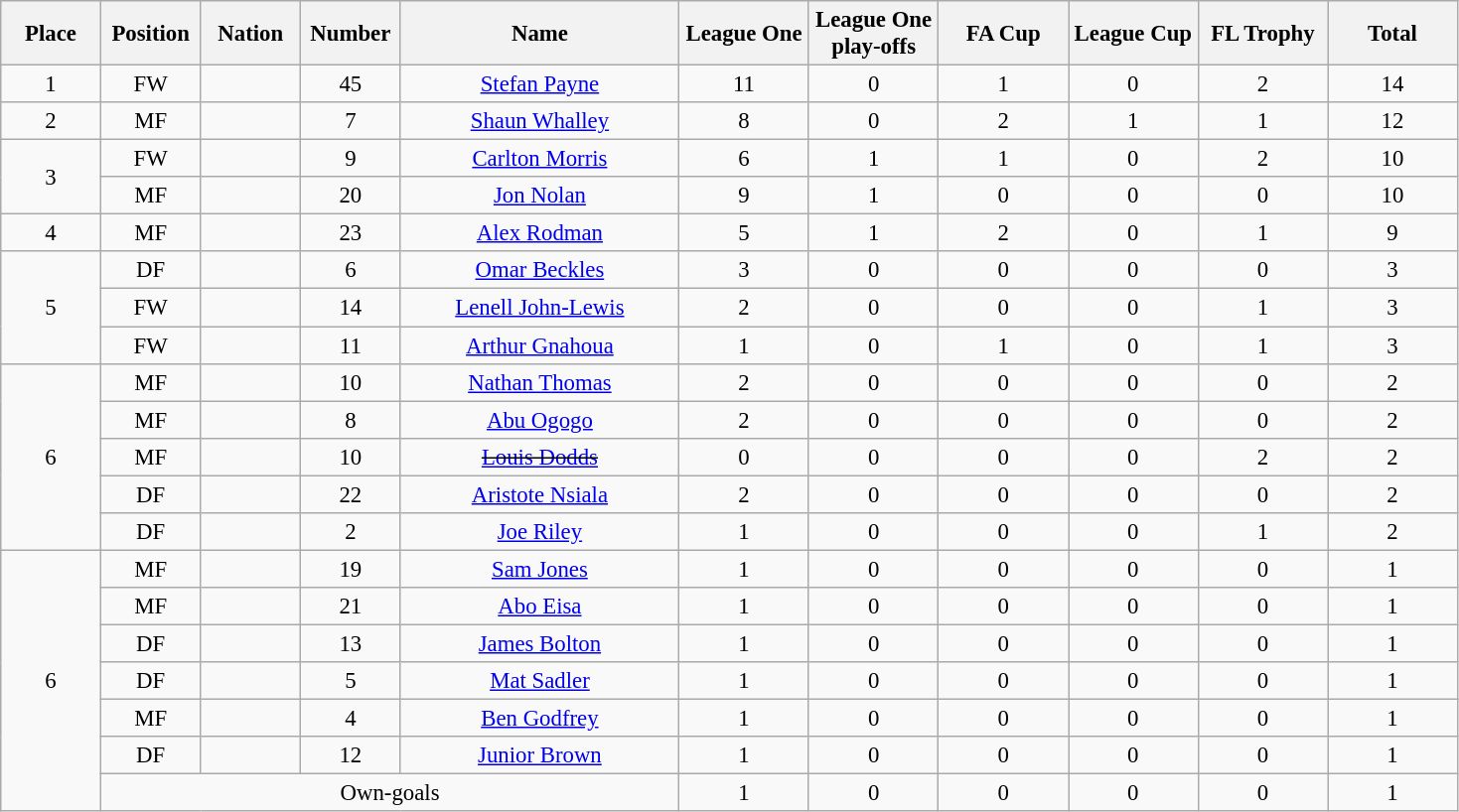<table class="wikitable" style="font-size:95%;text-align:center">
<tr>
<th width=60>Place</th>
<th width=60>Position</th>
<th width=60>Nation</th>
<th width=60>Number</th>
<th width=180>Name</th>
<th width=80>League One</th>
<th width=80>League One play-offs</th>
<th width=80>FA Cup</th>
<th width=80>League Cup</th>
<th width=80>FL Trophy</th>
<th width=80>Total</th>
</tr>
<tr>
<td>1</td>
<td>FW</td>
<td></td>
<td>45</td>
<td><a href='#'>Stefan Payne</a></td>
<td>11</td>
<td>0</td>
<td>1</td>
<td>0</td>
<td>2</td>
<td>14</td>
</tr>
<tr>
<td>2</td>
<td>MF</td>
<td></td>
<td>7</td>
<td><a href='#'>Shaun Whalley</a></td>
<td>8</td>
<td>0</td>
<td>2</td>
<td>1</td>
<td>1</td>
<td>12</td>
</tr>
<tr>
<td rowspan="2">3</td>
<td>FW</td>
<td></td>
<td>9</td>
<td><a href='#'>Carlton Morris</a></td>
<td>6</td>
<td>1</td>
<td>1</td>
<td>0</td>
<td>2</td>
<td>10</td>
</tr>
<tr>
<td>MF</td>
<td></td>
<td>20</td>
<td><a href='#'>Jon Nolan</a></td>
<td>9</td>
<td>1</td>
<td>0</td>
<td>0</td>
<td>0</td>
<td>10</td>
</tr>
<tr>
<td>4</td>
<td>MF</td>
<td></td>
<td>23</td>
<td><a href='#'>Alex Rodman</a></td>
<td>5</td>
<td>1</td>
<td>2</td>
<td>0</td>
<td>1</td>
<td>9</td>
</tr>
<tr>
<td rowspan="3">5</td>
<td>DF</td>
<td></td>
<td>6</td>
<td><a href='#'>Omar Beckles</a></td>
<td>3</td>
<td>0</td>
<td>0</td>
<td>0</td>
<td>0</td>
<td>3</td>
</tr>
<tr>
<td>FW</td>
<td></td>
<td>14</td>
<td><a href='#'>Lenell John-Lewis</a></td>
<td>2</td>
<td>0</td>
<td>0</td>
<td>0</td>
<td>1</td>
<td>3</td>
</tr>
<tr>
<td>FW</td>
<td></td>
<td>11</td>
<td><a href='#'>Arthur Gnahoua</a></td>
<td>1</td>
<td>0</td>
<td>1</td>
<td>0</td>
<td>1</td>
<td>3</td>
</tr>
<tr>
<td rowspan="5">6</td>
<td>MF</td>
<td></td>
<td>10</td>
<td><a href='#'>Nathan Thomas</a></td>
<td>2</td>
<td>0</td>
<td>0</td>
<td>0</td>
<td>0</td>
<td>2</td>
</tr>
<tr>
<td>MF</td>
<td></td>
<td>8</td>
<td><a href='#'>Abu Ogogo</a></td>
<td>2</td>
<td>0</td>
<td>0</td>
<td>0</td>
<td>0</td>
<td>2</td>
</tr>
<tr>
<td>MF</td>
<td></td>
<td>10</td>
<td><s><a href='#'>Louis Dodds</a></s></td>
<td>0</td>
<td>0</td>
<td>0</td>
<td>0</td>
<td>2</td>
<td>2</td>
</tr>
<tr>
<td>DF</td>
<td></td>
<td>22</td>
<td><a href='#'>Aristote Nsiala</a></td>
<td>2</td>
<td>0</td>
<td>0</td>
<td>0</td>
<td>0</td>
<td>2</td>
</tr>
<tr>
<td>DF</td>
<td></td>
<td>2</td>
<td><a href='#'>Joe Riley</a></td>
<td>1</td>
<td>0</td>
<td>0</td>
<td>0</td>
<td>1</td>
<td>2</td>
</tr>
<tr>
<td rowspan="7">6</td>
<td>MF</td>
<td></td>
<td>19</td>
<td><a href='#'>Sam Jones</a></td>
<td>1</td>
<td>0</td>
<td>0</td>
<td>0</td>
<td>0</td>
<td>1</td>
</tr>
<tr>
<td>MF</td>
<td></td>
<td>21</td>
<td><a href='#'>Abo Eisa</a></td>
<td>1</td>
<td>0</td>
<td>0</td>
<td>0</td>
<td>0</td>
<td>1</td>
</tr>
<tr>
<td>DF</td>
<td></td>
<td>13</td>
<td><a href='#'>James Bolton</a></td>
<td>1</td>
<td>0</td>
<td>0</td>
<td>0</td>
<td>0</td>
<td>1</td>
</tr>
<tr>
<td>DF</td>
<td></td>
<td>5</td>
<td><a href='#'>Mat Sadler</a></td>
<td>1</td>
<td>0</td>
<td>0</td>
<td>0</td>
<td>0</td>
<td>1</td>
</tr>
<tr>
<td>MF</td>
<td></td>
<td>4</td>
<td><a href='#'>Ben Godfrey</a></td>
<td>1</td>
<td>0</td>
<td>0</td>
<td>0</td>
<td>0</td>
<td>1</td>
</tr>
<tr>
<td>DF</td>
<td></td>
<td>12</td>
<td><a href='#'>Junior Brown</a></td>
<td>1</td>
<td>0</td>
<td>0</td>
<td>0</td>
<td>0</td>
<td>1</td>
</tr>
<tr>
<td colspan="4">Own-goals</td>
<td>1</td>
<td>0</td>
<td>0</td>
<td>0</td>
<td>0</td>
<td>1</td>
</tr>
</table>
